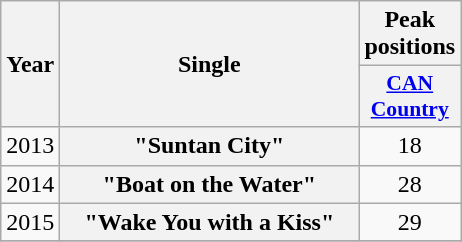<table class="wikitable plainrowheaders" style="text-align:center;">
<tr>
<th rowspan="2">Year</th>
<th rowspan="2" style="width:12em;">Single</th>
<th>Peak positions</th>
</tr>
<tr>
<th width="3.5em;" style="font-size:90%;"><a href='#'>CAN Country</a><br></th>
</tr>
<tr>
<td>2013</td>
<th scope="row">"Suntan City"</th>
<td>18</td>
</tr>
<tr>
<td>2014</td>
<th scope="row">"Boat on the Water"</th>
<td>28</td>
</tr>
<tr>
<td>2015</td>
<th scope="row">"Wake You with a Kiss"</th>
<td>29</td>
</tr>
<tr>
</tr>
</table>
